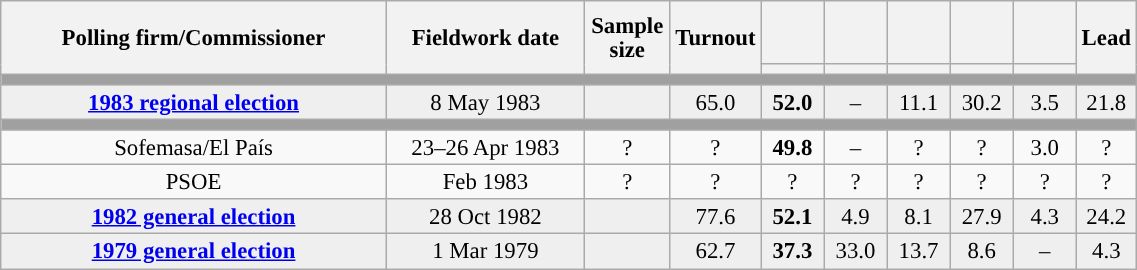<table class="wikitable collapsible collapsed" style="text-align:center; font-size:95%; line-height:16px;">
<tr style="height:42px;">
<th style="width:250px;" rowspan="2">Polling firm/Commissioner</th>
<th style="width:125px;" rowspan="2">Fieldwork date</th>
<th style="width:50px;" rowspan="2">Sample size</th>
<th style="width:45px;" rowspan="2">Turnout</th>
<th style="width:35px;"></th>
<th style="width:35px;"></th>
<th style="width:35px;"></th>
<th style="width:35px;"></th>
<th style="width:35px;"></th>
<th style="width:30px;" rowspan="2">Lead</th>
</tr>
<tr>
<th style="color:inherit;background:"></th>
<th style="color:inherit;background:"></th>
<th style="color:inherit;background:"></th>
<th style="color:inherit;background:"></th>
<th style="color:inherit;background:"></th>
</tr>
<tr>
<td colspan="10" style="background:#A0A0A0"></td>
</tr>
<tr style="background:#EFEFEF;">
<td><strong><a href='#'>1983 regional election</a></strong></td>
<td>8 May 1983</td>
<td></td>
<td>65.0</td>
<td><strong>52.0</strong><br></td>
<td>–</td>
<td>11.1<br></td>
<td>30.2<br></td>
<td>3.5<br></td>
<td style="background:">21.8</td>
</tr>
<tr>
<td colspan="10" style="background:#A0A0A0"></td>
</tr>
<tr>
<td>Sofemasa/El País</td>
<td>23–26 Apr 1983</td>
<td>?</td>
<td>?</td>
<td><strong>49.8</strong><br></td>
<td>–</td>
<td>?<br></td>
<td>?<br></td>
<td>3.0<br></td>
<td style="background:">?</td>
</tr>
<tr>
<td>PSOE</td>
<td>Feb 1983</td>
<td>?</td>
<td>?</td>
<td>?<br></td>
<td>?<br></td>
<td>?<br></td>
<td>?<br></td>
<td>?<br></td>
<td style="background:">?</td>
</tr>
<tr style="background:#EFEFEF;">
<td><strong><a href='#'>1982 general election</a></strong></td>
<td>28 Oct 1982</td>
<td></td>
<td>77.6</td>
<td><strong>52.1</strong><br></td>
<td>4.9<br></td>
<td>8.1<br></td>
<td>27.9<br></td>
<td>4.3<br></td>
<td style="background:">24.2</td>
</tr>
<tr style="background:#EFEFEF;">
<td><strong><a href='#'>1979 general election</a></strong></td>
<td>1 Mar 1979</td>
<td></td>
<td>62.7</td>
<td><strong>37.3</strong><br></td>
<td>33.0<br></td>
<td>13.7<br></td>
<td>8.6<br></td>
<td>–</td>
<td style="background:">4.3</td>
</tr>
</table>
